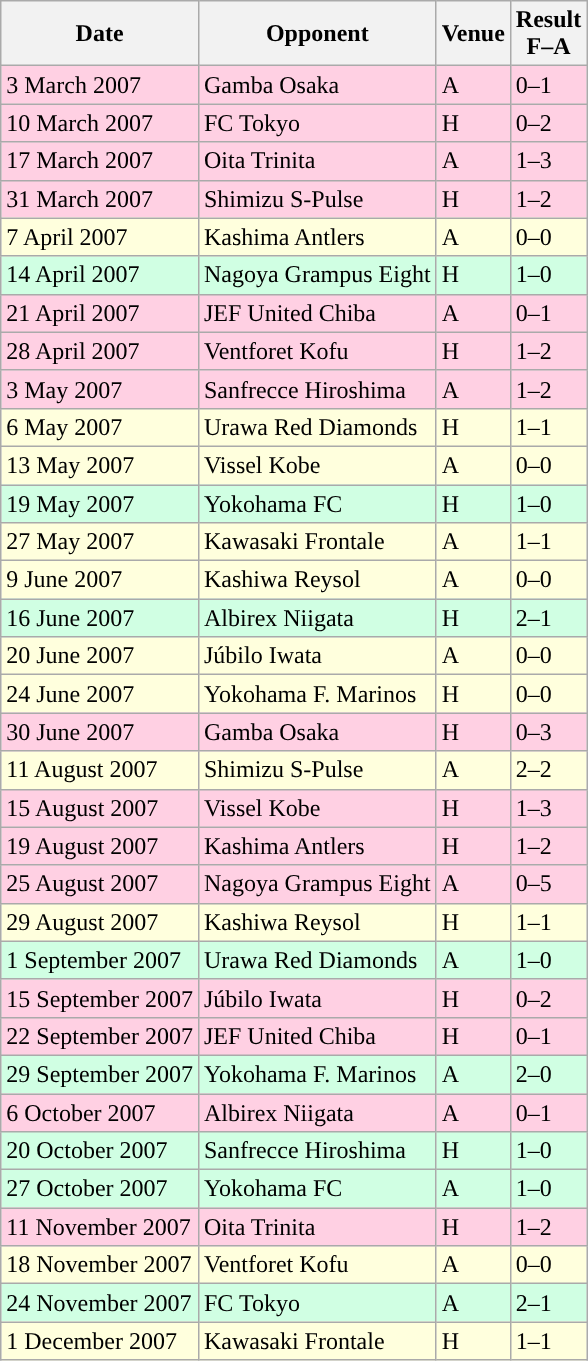<table class="wikitable sortable">
<tr>
<th>Date</th>
<th>Opponent</th>
<th>Venue</th>
<th>Result<br>F–A</th>
</tr>
<tr bgcolor="ffd0e3">
<td>3 March 2007</td>
<td>Gamba Osaka</td>
<td>A</td>
<td>0–1</td>
</tr>
<tr bgcolor="ffd0e3">
<td>10 March 2007</td>
<td>FC Tokyo</td>
<td>H</td>
<td>0–2</td>
</tr>
<tr bgcolor="ffd0e3">
<td>17 March 2007</td>
<td>Oita Trinita</td>
<td>A</td>
<td>1–3</td>
</tr>
<tr bgcolor="ffd0e3">
<td>31 March 2007</td>
<td>Shimizu S-Pulse</td>
<td>H</td>
<td>1–2</td>
</tr>
<tr bgcolor="ffffdd">
<td>7 April 2007</td>
<td>Kashima Antlers</td>
<td>A</td>
<td>0–0</td>
</tr>
<tr bgcolor="d0ffe3">
<td>14 April 2007</td>
<td>Nagoya Grampus Eight</td>
<td>H</td>
<td>1–0</td>
</tr>
<tr bgcolor="ffd0e3">
<td>21 April 2007</td>
<td>JEF United Chiba</td>
<td>A</td>
<td>0–1</td>
</tr>
<tr bgcolor="ffd0e3">
<td>28 April 2007</td>
<td>Ventforet Kofu</td>
<td>H</td>
<td>1–2</td>
</tr>
<tr bgcolor="ffd0e3">
<td>3 May 2007</td>
<td>Sanfrecce Hiroshima</td>
<td>A</td>
<td>1–2</td>
</tr>
<tr bgcolor="ffffdd">
<td>6 May 2007</td>
<td>Urawa Red Diamonds</td>
<td>H</td>
<td>1–1</td>
</tr>
<tr bgcolor="ffffdd">
<td>13 May 2007</td>
<td>Vissel Kobe</td>
<td>A</td>
<td>0–0</td>
</tr>
<tr bgcolor="d0ffe3">
<td>19 May 2007</td>
<td>Yokohama FC</td>
<td>H</td>
<td>1–0</td>
</tr>
<tr bgcolor="ffffdd">
<td>27 May 2007</td>
<td>Kawasaki Frontale</td>
<td>A</td>
<td>1–1</td>
</tr>
<tr bgcolor="ffffdd">
<td>9 June 2007</td>
<td>Kashiwa Reysol</td>
<td>A</td>
<td>0–0</td>
</tr>
<tr bgcolor="d0ffe3">
<td>16 June 2007</td>
<td>Albirex Niigata</td>
<td>H</td>
<td>2–1</td>
</tr>
<tr bgcolor="ffffdd">
<td>20 June 2007</td>
<td>Júbilo Iwata</td>
<td>A</td>
<td>0–0</td>
</tr>
<tr bgcolor="ffffdd">
<td>24 June 2007</td>
<td>Yokohama F. Marinos</td>
<td>H</td>
<td>0–0</td>
</tr>
<tr bgcolor="ffd0e3">
<td>30 June 2007</td>
<td>Gamba Osaka</td>
<td>H</td>
<td>0–3</td>
</tr>
<tr bgcolor="ffffdd">
<td>11 August 2007</td>
<td>Shimizu S-Pulse</td>
<td>A</td>
<td>2–2</td>
</tr>
<tr bgcolor="ffd0e3">
<td>15 August 2007</td>
<td>Vissel Kobe</td>
<td>H</td>
<td>1–3</td>
</tr>
<tr bgcolor="ffd0e3">
<td>19 August 2007</td>
<td>Kashima Antlers</td>
<td>H</td>
<td>1–2</td>
</tr>
<tr bgcolor="ffd0e3">
<td>25 August 2007</td>
<td>Nagoya Grampus Eight</td>
<td>A</td>
<td>0–5</td>
</tr>
<tr bgcolor="ffffdd">
<td>29 August 2007</td>
<td>Kashiwa Reysol</td>
<td>H</td>
<td>1–1</td>
</tr>
<tr bgcolor="d0ffe3">
<td>1 September 2007</td>
<td>Urawa Red Diamonds</td>
<td>A</td>
<td>1–0</td>
</tr>
<tr bgcolor="ffd0e3">
<td>15 September 2007</td>
<td>Júbilo Iwata</td>
<td>H</td>
<td>0–2</td>
</tr>
<tr bgcolor="ffd0e3">
<td>22 September 2007</td>
<td>JEF United Chiba</td>
<td>H</td>
<td>0–1</td>
</tr>
<tr bgcolor="d0ffe3">
<td>29 September 2007</td>
<td>Yokohama F. Marinos</td>
<td>A</td>
<td>2–0</td>
</tr>
<tr bgcolor="ffd0e3">
<td>6 October 2007</td>
<td>Albirex Niigata</td>
<td>A</td>
<td>0–1</td>
</tr>
<tr bgcolor="d0ffe3">
<td>20 October 2007</td>
<td>Sanfrecce Hiroshima</td>
<td>H</td>
<td>1–0</td>
</tr>
<tr bgcolor="d0ffe3">
<td>27 October 2007</td>
<td>Yokohama FC</td>
<td>A</td>
<td>1–0</td>
</tr>
<tr bgcolor="ffd0e3">
<td>11 November 2007</td>
<td>Oita Trinita</td>
<td>H</td>
<td>1–2</td>
</tr>
<tr bgcolor="ffffdd">
<td>18 November 2007</td>
<td>Ventforet Kofu</td>
<td>A</td>
<td>0–0</td>
</tr>
<tr bgcolor="d0ffe3">
<td>24 November 2007</td>
<td>FC Tokyo</td>
<td>A</td>
<td>2–1</td>
</tr>
<tr bgcolor="ffffdd">
<td>1 December 2007</td>
<td>Kawasaki Frontale</td>
<td>H</td>
<td>1–1</td>
</tr>
</table>
